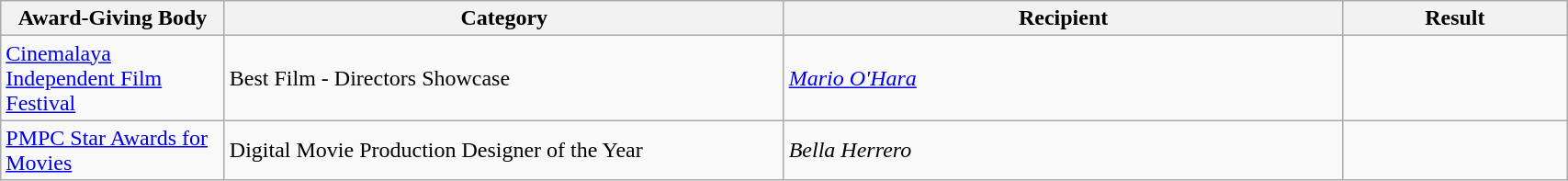<table | width="90%" class="wikitable sortable">
<tr>
<th width="10%">Award-Giving Body</th>
<th width="25%">Category</th>
<th width="25%">Recipient</th>
<th width="10%">Result</th>
</tr>
<tr>
<td><a href='#'>Cinemalaya Independent Film Festival</a></td>
<td>Best Film - Directors Showcase</td>
<td><em><a href='#'>Mario O'Hara</a></em></td>
<td></td>
</tr>
<tr>
<td><a href='#'>PMPC Star Awards for Movies</a></td>
<td>Digital Movie Production Designer of the Year</td>
<td><em>Bella Herrero</em></td>
<td></td>
</tr>
</table>
